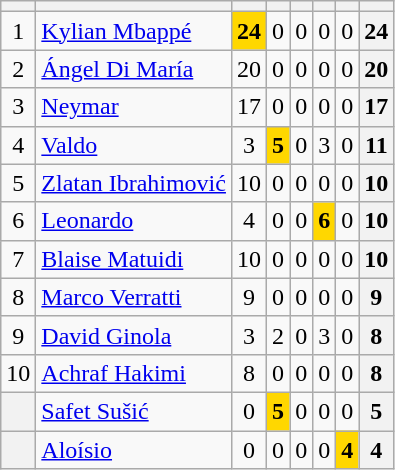<table class="wikitable plainrowheaders sortable" style="text-align:center">
<tr>
<th></th>
<th></th>
<th></th>
<th></th>
<th></th>
<th></th>
<th></th>
<th></th>
</tr>
<tr>
<td>1</td>
<td align="left"> <a href='#'>Kylian Mbappé</a></td>
<td style=background:gold><strong>24</strong></td>
<td>0</td>
<td>0</td>
<td>0</td>
<td>0</td>
<th>24</th>
</tr>
<tr>
<td>2</td>
<td align="left"> <a href='#'>Ángel Di María</a></td>
<td>20</td>
<td>0</td>
<td>0</td>
<td>0</td>
<td>0</td>
<th>20</th>
</tr>
<tr>
<td>3</td>
<td align="left"> <a href='#'>Neymar</a></td>
<td>17</td>
<td>0</td>
<td>0</td>
<td>0</td>
<td>0</td>
<th>17</th>
</tr>
<tr>
<td>4</td>
<td align="left"> <a href='#'>Valdo</a></td>
<td>3</td>
<td style=background:gold><strong>5</strong></td>
<td>0</td>
<td>3</td>
<td>0</td>
<th>11</th>
</tr>
<tr>
<td>5</td>
<td align="left"> <a href='#'>Zlatan Ibrahimović</a></td>
<td>10</td>
<td>0</td>
<td>0</td>
<td>0</td>
<td>0</td>
<th>10</th>
</tr>
<tr>
<td>6</td>
<td align="left"> <a href='#'>Leonardo</a></td>
<td>4</td>
<td>0</td>
<td>0</td>
<td style=background:gold><strong>6</strong></td>
<td>0</td>
<th>10</th>
</tr>
<tr>
<td>7</td>
<td align="left"> <a href='#'>Blaise Matuidi</a></td>
<td>10</td>
<td>0</td>
<td>0</td>
<td>0</td>
<td>0</td>
<th>10</th>
</tr>
<tr>
<td>8</td>
<td align="left"> <a href='#'>Marco Verratti</a></td>
<td>9</td>
<td>0</td>
<td>0</td>
<td>0</td>
<td>0</td>
<th>9</th>
</tr>
<tr>
<td>9</td>
<td align="left"> <a href='#'>David Ginola</a></td>
<td>3</td>
<td>2</td>
<td>0</td>
<td>3</td>
<td>0</td>
<th>8</th>
</tr>
<tr>
<td>10</td>
<td align="left"> <a href='#'>Achraf Hakimi</a></td>
<td>8</td>
<td>0</td>
<td>0</td>
<td>0</td>
<td>0</td>
<th>8</th>
</tr>
<tr>
<th></th>
<td align="left"> <a href='#'>Safet Sušić</a></td>
<td>0</td>
<td style=background:gold><strong>5</strong></td>
<td>0</td>
<td>0</td>
<td>0</td>
<th>5</th>
</tr>
<tr>
<th></th>
<td align="left"> <a href='#'>Aloísio</a></td>
<td>0</td>
<td>0</td>
<td>0</td>
<td>0</td>
<td style=background:gold><strong>4</strong></td>
<th>4</th>
</tr>
</table>
